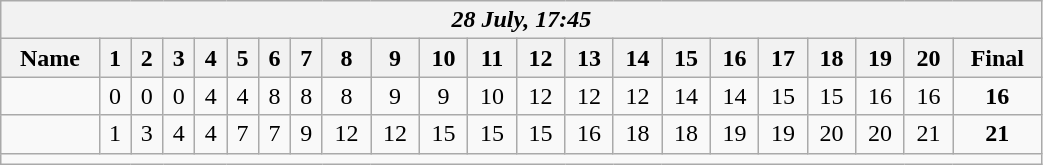<table class=wikitable style="text-align:center; width: 55%">
<tr>
<th colspan=22><em>28 July, 17:45</em></th>
</tr>
<tr>
<th>Name</th>
<th>1</th>
<th>2</th>
<th>3</th>
<th>4</th>
<th>5</th>
<th>6</th>
<th>7</th>
<th>8</th>
<th>9</th>
<th>10</th>
<th>11</th>
<th>12</th>
<th>13</th>
<th>14</th>
<th>15</th>
<th>16</th>
<th>17</th>
<th>18</th>
<th>19</th>
<th>20</th>
<th>Final</th>
</tr>
<tr>
<td align=left></td>
<td>0</td>
<td>0</td>
<td>0</td>
<td>4</td>
<td>4</td>
<td>8</td>
<td>8</td>
<td>8</td>
<td>9</td>
<td>9</td>
<td>10</td>
<td>12</td>
<td>12</td>
<td>12</td>
<td>14</td>
<td>14</td>
<td>15</td>
<td>15</td>
<td>16</td>
<td>16</td>
<td><strong>16</strong></td>
</tr>
<tr>
<td align=left><strong></strong></td>
<td>1</td>
<td>3</td>
<td>4</td>
<td>4</td>
<td>7</td>
<td>7</td>
<td>9</td>
<td>12</td>
<td>12</td>
<td>15</td>
<td>15</td>
<td>15</td>
<td>16</td>
<td>18</td>
<td>18</td>
<td>19</td>
<td>19</td>
<td>20</td>
<td>20</td>
<td>21</td>
<td><strong>21</strong></td>
</tr>
<tr>
<td colspan=22></td>
</tr>
</table>
